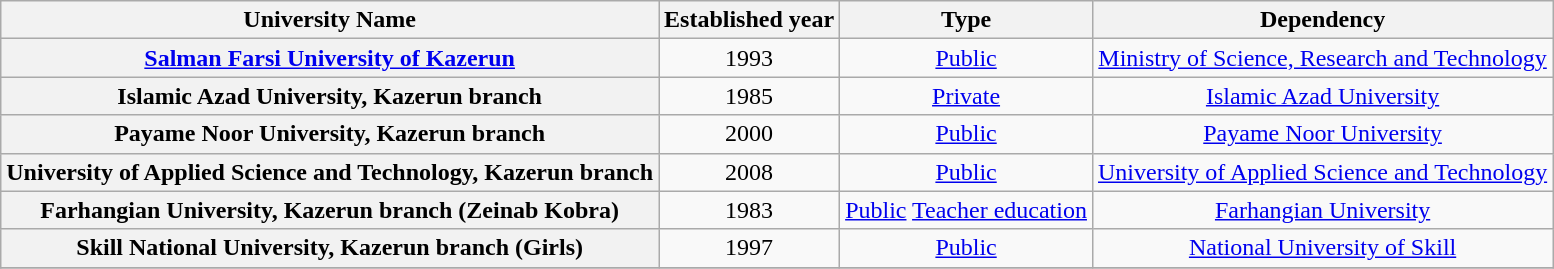<table class="wikitable" style="text-align: center;">
<tr>
<th rowspan=1>University Name</th>
<th rowspan=1>Established year</th>
<th rowspan=1>Type</th>
<th rowspan=1>Dependency</th>
</tr>
<tr>
<th><a href='#'>Salman Farsi University of Kazerun</a><br></th>
<td>1993</td>
<td><a href='#'>Public</a></td>
<td><a href='#'>Ministry of Science, Research and Technology</a></td>
</tr>
<tr>
<th>Islamic Azad University, Kazerun branch<br></th>
<td>1985</td>
<td><a href='#'>Private</a></td>
<td><a href='#'>Islamic Azad University</a></td>
</tr>
<tr>
<th>Payame Noor University, Kazerun branch<br></th>
<td>2000</td>
<td><a href='#'>Public</a></td>
<td><a href='#'>Payame Noor University</a></td>
</tr>
<tr>
<th>University of Applied Science and Technology, Kazerun branch<br></th>
<td>2008</td>
<td><a href='#'>Public</a></td>
<td><a href='#'>University of Applied Science and Technology</a></td>
</tr>
<tr>
<th>Farhangian University, Kazerun branch (Zeinab Kobra)<br></th>
<td>1983</td>
<td><a href='#'>Public</a> <a href='#'>Teacher education</a></td>
<td><a href='#'>Farhangian University</a></td>
</tr>
<tr>
<th>Skill National University, Kazerun branch (Girls)<br></th>
<td>1997</td>
<td><a href='#'>Public</a></td>
<td><a href='#'>National University of Skill</a></td>
</tr>
<tr>
</tr>
</table>
